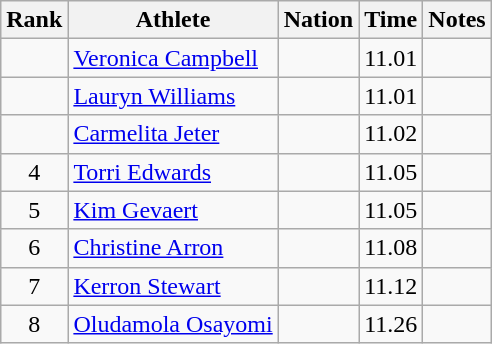<table class="wikitable sortable" style="text-align:center">
<tr>
<th>Rank</th>
<th>Athlete</th>
<th>Nation</th>
<th>Time</th>
<th>Notes</th>
</tr>
<tr>
<td></td>
<td align="left"><a href='#'>Veronica Campbell</a></td>
<td align=left></td>
<td>11.01</td>
<td></td>
</tr>
<tr>
<td></td>
<td align="left"><a href='#'>Lauryn Williams</a></td>
<td align=left></td>
<td>11.01</td>
<td></td>
</tr>
<tr>
<td></td>
<td align="left"><a href='#'>Carmelita Jeter</a></td>
<td align=left></td>
<td>11.02</td>
<td></td>
</tr>
<tr>
<td>4</td>
<td align="left"><a href='#'>Torri Edwards</a></td>
<td align=left></td>
<td>11.05</td>
<td></td>
</tr>
<tr>
<td>5</td>
<td align="left"><a href='#'>Kim Gevaert</a></td>
<td align=left></td>
<td>11.05</td>
<td></td>
</tr>
<tr>
<td>6</td>
<td align="left"><a href='#'>Christine Arron</a></td>
<td align=left></td>
<td>11.08</td>
<td></td>
</tr>
<tr>
<td>7</td>
<td align="left"><a href='#'>Kerron Stewart</a></td>
<td align=left></td>
<td>11.12</td>
<td></td>
</tr>
<tr>
<td>8</td>
<td align="left"><a href='#'>Oludamola Osayomi</a></td>
<td align=left></td>
<td>11.26</td>
<td></td>
</tr>
</table>
